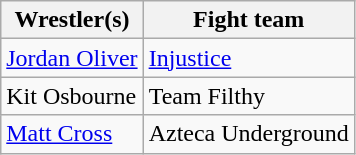<table class="wikitable">
<tr>
<th>Wrestler(s)</th>
<th>Fight team</th>
</tr>
<tr>
<td><a href='#'>Jordan Oliver</a></td>
<td><a href='#'>Injustice</a></td>
</tr>
<tr>
<td>Kit Osbourne</td>
<td>Team Filthy</td>
</tr>
<tr>
<td><a href='#'>Matt Cross</a></td>
<td>Azteca Underground</td>
</tr>
</table>
